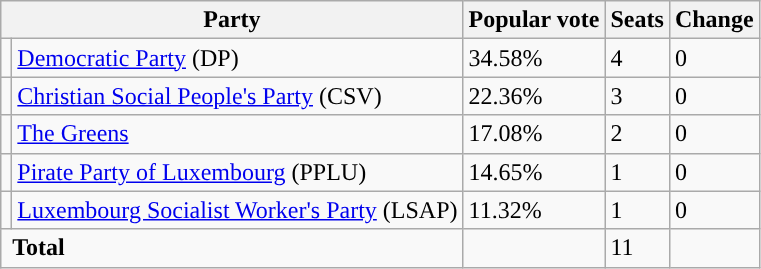<table class="wikitable">
<tr>
<th colspan="2">Party</th>
<th>Popular vote</th>
<th>Seats</th>
<th>Change</th>
</tr>
<tr>
<td style="background-color:"></td>
<td><a href='#'>Democratic Party</a> (DP)</td>
<td>34.58%</td>
<td>4</td>
<td> 0</td>
</tr>
<tr>
<td style="background-color:"></td>
<td><a href='#'>Christian Social People's Party</a> (CSV)</td>
<td>22.36%</td>
<td>3</td>
<td> 0</td>
</tr>
<tr>
<td style="background-color:"></td>
<td><a href='#'>The Greens</a></td>
<td>17.08%</td>
<td>2</td>
<td> 0</td>
</tr>
<tr>
<td style="background-color:"></td>
<td><a href='#'>Pirate Party of Luxembourg</a> (PPLU)</td>
<td>14.65%</td>
<td>1</td>
<td> 0</td>
</tr>
<tr>
<td style="background-color:"></td>
<td><a href='#'>Luxembourg Socialist Worker's Party</a> (LSAP)</td>
<td>11.32%</td>
<td>1</td>
<td> 0</td>
</tr>
<tr>
<td colspan="2" rowspan="1"> <strong>Total</strong><br></td>
<td></td>
<td>11</td>
<td></td>
</tr>
</table>
